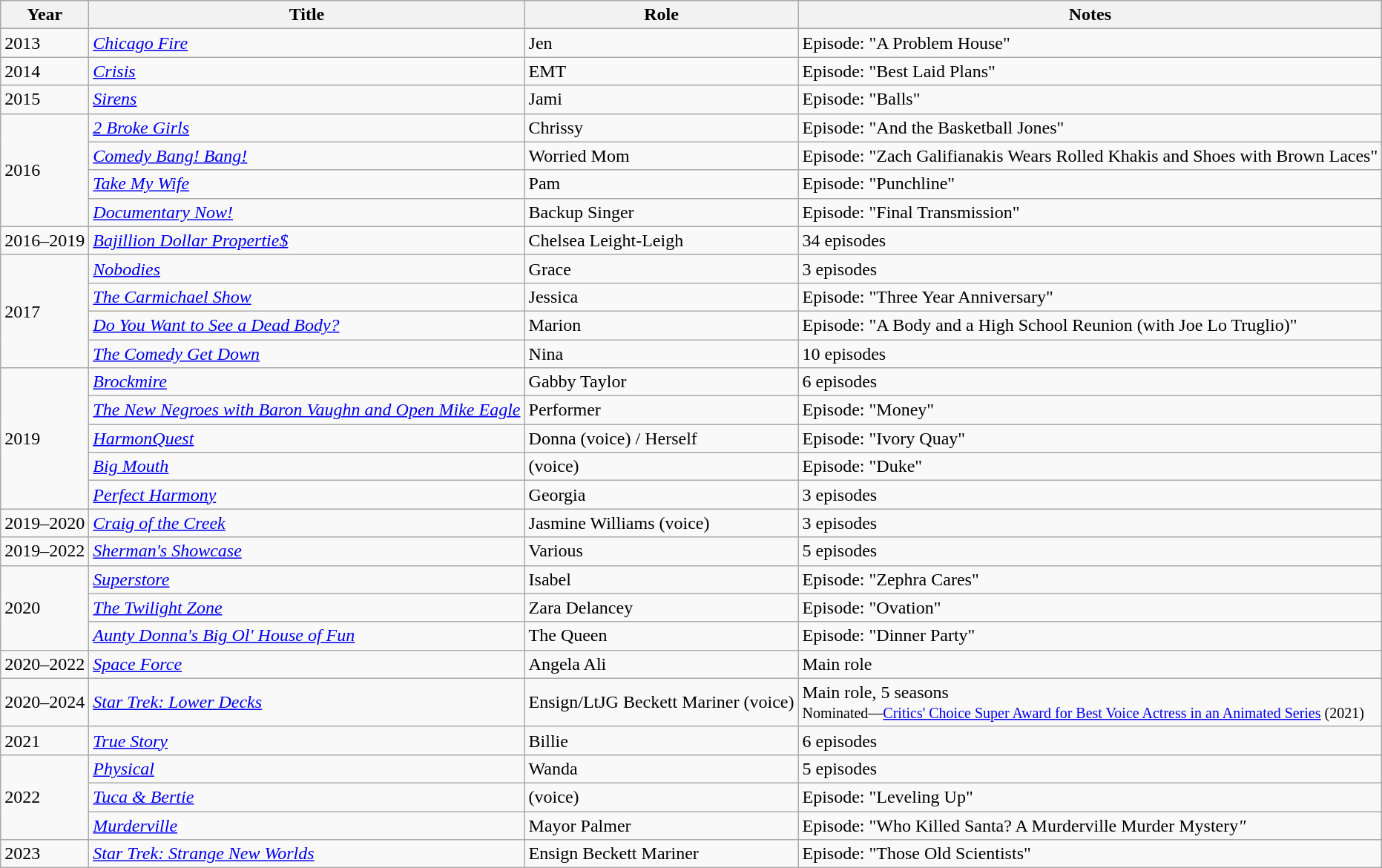<table class="wikitable sortable">
<tr>
<th>Year</th>
<th>Title</th>
<th>Role</th>
<th class="unsortable">Notes</th>
</tr>
<tr>
<td>2013</td>
<td><em><a href='#'>Chicago Fire</a></em></td>
<td>Jen</td>
<td>Episode: "A Problem House"</td>
</tr>
<tr>
<td>2014</td>
<td><em><a href='#'>Crisis</a></em></td>
<td>EMT</td>
<td>Episode: "Best Laid Plans"</td>
</tr>
<tr>
<td>2015</td>
<td><em><a href='#'>Sirens</a></em></td>
<td>Jami</td>
<td>Episode: "Balls"</td>
</tr>
<tr>
<td rowspan="4">2016</td>
<td><em><a href='#'>2 Broke Girls</a></em></td>
<td>Chrissy</td>
<td>Episode: "And the Basketball Jones"</td>
</tr>
<tr>
<td><em><a href='#'>Comedy Bang! Bang!</a></em></td>
<td>Worried Mom</td>
<td>Episode: "Zach Galifianakis Wears Rolled Khakis and Shoes with Brown Laces"</td>
</tr>
<tr>
<td><em><a href='#'>Take My Wife</a></em></td>
<td>Pam</td>
<td>Episode: "Punchline"</td>
</tr>
<tr>
<td><em><a href='#'>Documentary Now!</a></em></td>
<td>Backup Singer</td>
<td>Episode: "Final Transmission"</td>
</tr>
<tr>
<td>2016–2019</td>
<td><em><a href='#'>Bajillion Dollar Propertie$</a></em></td>
<td>Chelsea Leight-Leigh</td>
<td>34 episodes</td>
</tr>
<tr>
<td rowspan="4">2017</td>
<td><em><a href='#'>Nobodies</a></em></td>
<td>Grace</td>
<td>3 episodes</td>
</tr>
<tr>
<td><em><a href='#'>The Carmichael Show</a></em></td>
<td>Jessica</td>
<td>Episode: "Three Year Anniversary"</td>
</tr>
<tr>
<td><em><a href='#'>Do You Want to See a Dead Body?</a></em></td>
<td>Marion</td>
<td>Episode: "A Body and a High School Reunion (with Joe Lo Truglio)"</td>
</tr>
<tr>
<td><em><a href='#'>The Comedy Get Down</a></em></td>
<td>Nina</td>
<td>10 episodes</td>
</tr>
<tr>
<td rowspan="5">2019</td>
<td><em><a href='#'>Brockmire</a></em></td>
<td>Gabby Taylor</td>
<td>6 episodes</td>
</tr>
<tr>
<td><em><a href='#'>The New Negroes with Baron Vaughn and Open Mike Eagle</a></em></td>
<td>Performer</td>
<td>Episode: "Money"</td>
</tr>
<tr>
<td><em><a href='#'>HarmonQuest</a></em></td>
<td>Donna (voice) / Herself</td>
<td>Episode: "Ivory Quay"</td>
</tr>
<tr>
<td><em><a href='#'>Big Mouth</a></em></td>
<td>(voice)</td>
<td>Episode: "Duke"</td>
</tr>
<tr>
<td><em><a href='#'>Perfect Harmony</a></em></td>
<td>Georgia</td>
<td>3 episodes</td>
</tr>
<tr>
<td>2019–2020</td>
<td><em><a href='#'>Craig of the Creek</a></em></td>
<td>Jasmine Williams (voice)</td>
<td>3 episodes</td>
</tr>
<tr>
<td>2019–2022</td>
<td><em><a href='#'>Sherman's Showcase</a></em></td>
<td>Various</td>
<td>5 episodes</td>
</tr>
<tr>
<td rowspan="3">2020</td>
<td><em><a href='#'>Superstore</a></em></td>
<td>Isabel</td>
<td>Episode: "Zephra Cares"</td>
</tr>
<tr>
<td><em><a href='#'>The Twilight Zone</a></em></td>
<td>Zara Delancey</td>
<td>Episode: "Ovation"</td>
</tr>
<tr>
<td><em><a href='#'>Aunty Donna's Big Ol' House of Fun</a></em></td>
<td>The Queen</td>
<td>Episode: "Dinner Party"</td>
</tr>
<tr>
<td>2020–2022</td>
<td><em><a href='#'>Space Force</a></em></td>
<td>Angela Ali</td>
<td>Main role</td>
</tr>
<tr>
<td>2020–2024</td>
<td><em><a href='#'>Star Trek: Lower Decks</a></em></td>
<td>Ensign/LtJG Beckett Mariner (voice)</td>
<td>Main role, 5 seasons<br><small>Nominated—<a href='#'>Critics' Choice Super Award for Best Voice Actress in an Animated Series</a> (2021)</small></td>
</tr>
<tr>
<td>2021</td>
<td><em><a href='#'>True Story</a></em></td>
<td>Billie</td>
<td>6 episodes</td>
</tr>
<tr>
<td rowspan="3">2022</td>
<td><em><a href='#'>Physical</a></em></td>
<td>Wanda</td>
<td>5 episodes</td>
</tr>
<tr>
<td><em><a href='#'>Tuca & Bertie</a></em></td>
<td>(voice)</td>
<td>Episode: "Leveling Up"</td>
</tr>
<tr>
<td><em><a href='#'>Murderville</a></em></td>
<td>Mayor Palmer</td>
<td>Episode: "Who Killed Santa? A Murderville Murder Mystery<em>"</em></td>
</tr>
<tr>
<td>2023</td>
<td><em><a href='#'>Star Trek: Strange New Worlds</a></em></td>
<td>Ensign Beckett Mariner</td>
<td>Episode: "Those Old Scientists"</td>
</tr>
</table>
